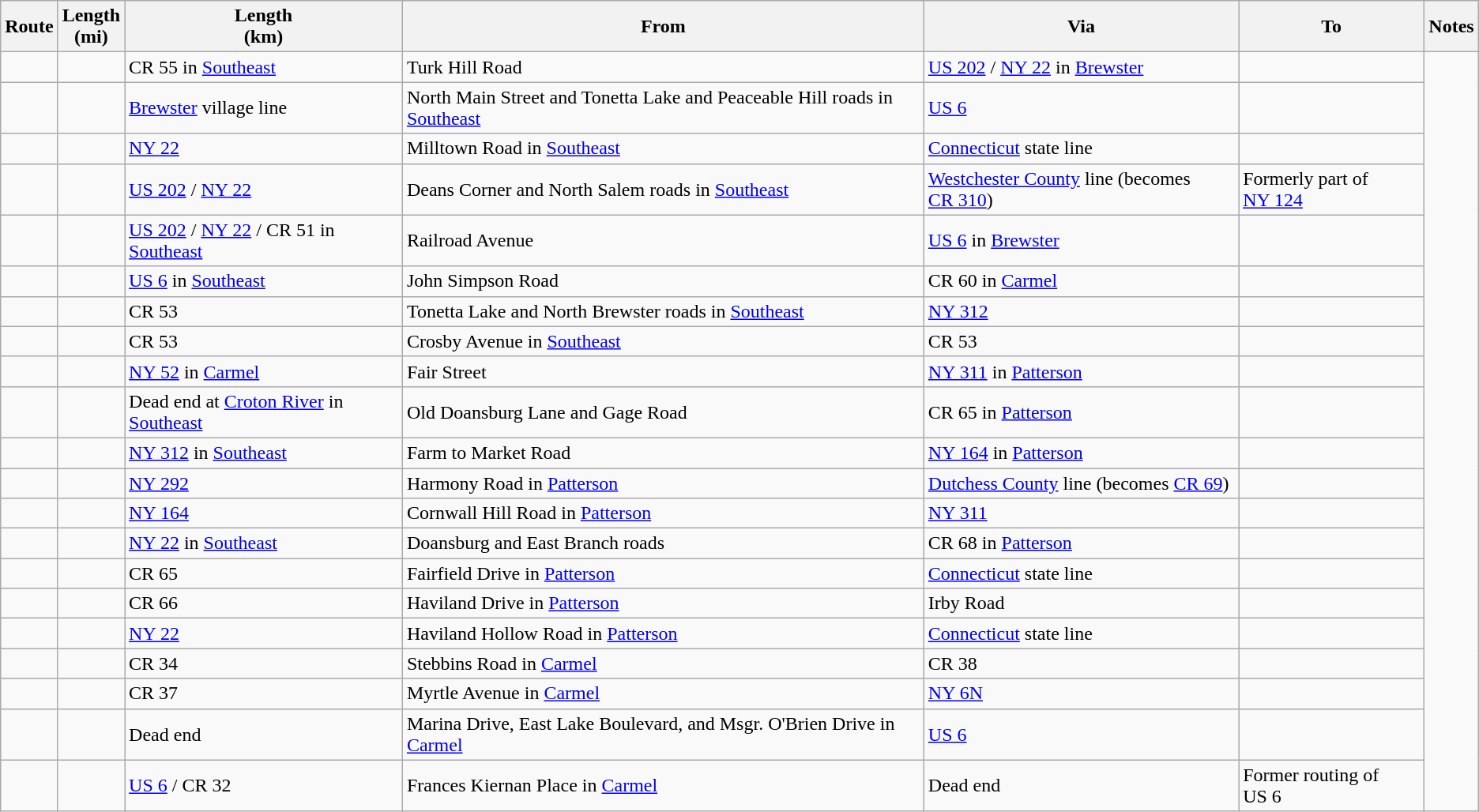<table class="wikitable sortable">
<tr>
<th>Route</th>
<th>Length<br>(mi)</th>
<th>Length<br>(km)</th>
<th class="unsortable">From</th>
<th class="unsortable">Via</th>
<th class="unsortable">To</th>
<th class="unsortable">Notes</th>
</tr>
<tr>
<td id="51"></td>
<td></td>
<td>CR 55 in <a href='#'>Southeast</a></td>
<td>Turk Hill Road</td>
<td><a href='#'>US 202</a> / <a href='#'>NY&nbsp;22</a> in <a href='#'>Brewster</a></td>
<td></td>
</tr>
<tr>
<td id="53"></td>
<td></td>
<td><a href='#'>Brewster</a> village line</td>
<td>North Main Street and Tonetta Lake and Peaceable Hill roads in <a href='#'>Southeast</a></td>
<td><a href='#'>US 6</a></td>
<td></td>
</tr>
<tr>
<td id="54"></td>
<td></td>
<td><a href='#'>NY&nbsp;22</a></td>
<td>Milltown Road in <a href='#'>Southeast</a></td>
<td><a href='#'>Connecticut</a> state line</td>
<td></td>
</tr>
<tr>
<td id="55"></td>
<td></td>
<td><a href='#'>US 202</a> / <a href='#'>NY&nbsp;22</a></td>
<td>Deans Corner and North Salem roads in <a href='#'>Southeast</a></td>
<td><a href='#'>Westchester County</a> line (becomes <a href='#'>CR 310</a>)</td>
<td>Formerly part of <a href='#'>NY&nbsp;124</a></td>
</tr>
<tr>
<td id="56"></td>
<td></td>
<td><a href='#'>US 202</a> / <a href='#'>NY&nbsp;22</a> / CR 51 in <a href='#'>Southeast</a></td>
<td>Railroad Avenue</td>
<td><a href='#'>US 6</a> in <a href='#'>Brewster</a></td>
<td></td>
</tr>
<tr>
<td id="57"></td>
<td></td>
<td><a href='#'>US 6</a> in <a href='#'>Southeast</a></td>
<td>John Simpson Road</td>
<td>CR 60 in <a href='#'>Carmel</a></td>
<td></td>
</tr>
<tr>
<td id="58"></td>
<td></td>
<td>CR 53</td>
<td>Tonetta Lake and North Brewster roads in <a href='#'>Southeast</a></td>
<td><a href='#'>NY&nbsp;312</a></td>
<td></td>
</tr>
<tr>
<td id="59"></td>
<td></td>
<td>CR 53</td>
<td>Crosby Avenue in <a href='#'>Southeast</a></td>
<td>CR 53</td>
<td></td>
</tr>
<tr>
<td id="60"></td>
<td></td>
<td><a href='#'>NY&nbsp;52</a> in <a href='#'>Carmel</a></td>
<td>Fair Street</td>
<td><a href='#'>NY&nbsp;311</a> in <a href='#'>Patterson</a></td>
<td></td>
</tr>
<tr>
<td id="61"></td>
<td></td>
<td>Dead end at <a href='#'>Croton River</a> in <a href='#'>Southeast</a></td>
<td>Old Doansburg Lane and Gage Road</td>
<td>CR 65 in <a href='#'>Patterson</a></td>
<td></td>
</tr>
<tr>
<td id="62"></td>
<td></td>
<td><a href='#'>NY&nbsp;312</a> in <a href='#'>Southeast</a></td>
<td>Farm to Market Road</td>
<td><a href='#'>NY&nbsp;164</a> in <a href='#'>Patterson</a></td>
<td></td>
</tr>
<tr>
<td id="63"></td>
<td></td>
<td><a href='#'>NY&nbsp;292</a></td>
<td>Harmony Road in <a href='#'>Patterson</a></td>
<td><a href='#'>Dutchess County</a> line (becomes <a href='#'>CR 69</a>)</td>
<td></td>
</tr>
<tr>
<td id="64"></td>
<td></td>
<td><a href='#'>NY&nbsp;164</a></td>
<td>Cornwall Hill Road in <a href='#'>Patterson</a></td>
<td><a href='#'>NY&nbsp;311</a></td>
<td></td>
</tr>
<tr>
<td id="65"></td>
<td></td>
<td><a href='#'>NY&nbsp;22</a> in <a href='#'>Southeast</a></td>
<td>Doansburg and East Branch roads</td>
<td>CR 68 in <a href='#'>Patterson</a></td>
<td></td>
</tr>
<tr>
<td id="66"></td>
<td></td>
<td>CR 65</td>
<td>Fairfield Drive in <a href='#'>Patterson</a></td>
<td><a href='#'>Connecticut</a> state line</td>
<td></td>
</tr>
<tr>
<td id="67"></td>
<td></td>
<td>CR 66</td>
<td>Haviland Drive in <a href='#'>Patterson</a></td>
<td>Irby Road</td>
<td></td>
</tr>
<tr>
<td id="68"></td>
<td></td>
<td><a href='#'>NY&nbsp;22</a></td>
<td>Haviland Hollow Road in <a href='#'>Patterson</a></td>
<td><a href='#'>Connecticut</a> state line</td>
<td></td>
</tr>
<tr>
<td id="70"></td>
<td></td>
<td>CR 34</td>
<td>Stebbins Road in <a href='#'>Carmel</a></td>
<td>CR 38</td>
<td></td>
</tr>
<tr>
<td id="71"></td>
<td></td>
<td>CR 37</td>
<td>Myrtle Avenue in <a href='#'>Carmel</a></td>
<td><a href='#'>NY&nbsp;6N</a></td>
<td></td>
</tr>
<tr>
<td id="72"></td>
<td></td>
<td>Dead end</td>
<td>Marina Drive, East Lake Boulevard, and Msgr. O'Brien Drive in <a href='#'>Carmel</a></td>
<td><a href='#'>US 6</a></td>
<td></td>
</tr>
<tr>
<td id="73"></td>
<td></td>
<td><a href='#'>US 6</a> / CR 32</td>
<td>Frances Kiernan Place in <a href='#'>Carmel</a></td>
<td>Dead end</td>
<td>Former routing of US 6</td>
</tr>
</table>
